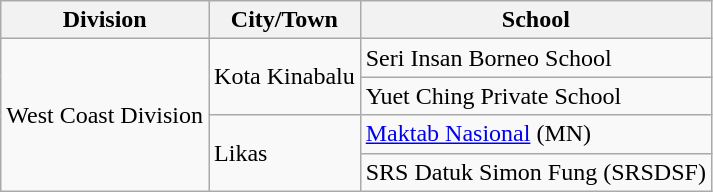<table class="wikitable sortable">
<tr>
<th>Division</th>
<th>City/Town</th>
<th>School</th>
</tr>
<tr>
<td rowspan="4">West Coast Division</td>
<td rowspan="2">Kota Kinabalu</td>
<td>Seri Insan Borneo School</td>
</tr>
<tr>
<td>Yuet Ching Private School</td>
</tr>
<tr>
<td rowspan="2">Likas</td>
<td><a href='#'>Maktab Nasional</a> (MN)</td>
</tr>
<tr>
<td>SRS Datuk Simon Fung (SRSDSF)</td>
</tr>
</table>
